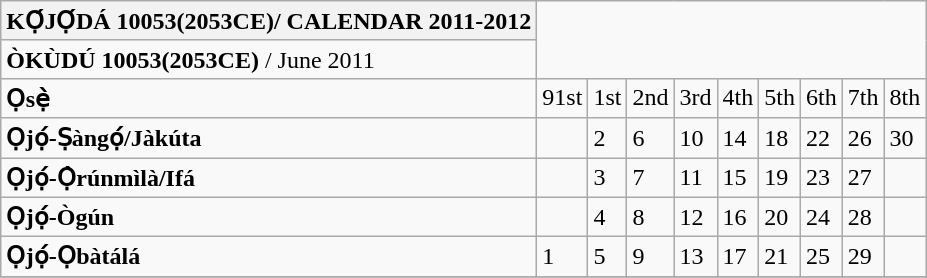<table class="wikitable">
<tr>
<th>KỌ́JỌ́DÁ 10053(2053CE)/ CALENDAR 2011-2012</th>
</tr>
<tr>
<td><strong>ÒKÙDÚ 10053(2053CE)</strong> / June 2011</td>
</tr>
<tr>
<td><strong>Ọsẹ̀</strong></td>
<td>91st</td>
<td>1st</td>
<td>2nd</td>
<td>3rd</td>
<td>4th</td>
<td>5th</td>
<td>6th</td>
<td>7th</td>
<td>8th</td>
</tr>
<tr>
<td><strong>Ọjọ́-Ṣàngọ́/Jàkúta</strong></td>
<td></td>
<td>2</td>
<td>6</td>
<td>10</td>
<td>14</td>
<td>18</td>
<td>22</td>
<td>26</td>
<td>30</td>
</tr>
<tr>
<td><strong>Ọjọ́-Ọ̀rúnmìlà/Ifá</strong></td>
<td></td>
<td>3</td>
<td>7</td>
<td>11</td>
<td>15</td>
<td>19</td>
<td>23</td>
<td>27</td>
<td></td>
</tr>
<tr>
<td><strong>Ọjọ́-Ògún</strong></td>
<td></td>
<td>4</td>
<td>8</td>
<td>12</td>
<td>16</td>
<td>20</td>
<td>24</td>
<td>28</td>
<td></td>
</tr>
<tr>
<td><strong>Ọjọ́-Ọbàtálá</strong></td>
<td>1</td>
<td>5</td>
<td>9</td>
<td>13</td>
<td>17</td>
<td>21</td>
<td>25</td>
<td>29</td>
<td></td>
</tr>
<tr>
</tr>
</table>
